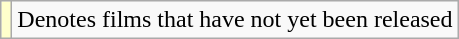<table class="wikitable">
<tr>
<td style="background:#ffc;"></td>
<td>Denotes films that have not yet been released</td>
</tr>
</table>
